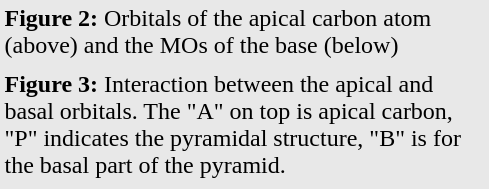<table style="float:right;background-color:#E8E8E8;">
<tr>
<td width="320px"><strong>Figure 2:</strong> Orbitals of the apical carbon atom (above) and the MOs of the base (below)</td>
</tr>
<tr>
<td></td>
</tr>
<tr>
<td><strong>Figure 3:</strong> Interaction between the apical and basal orbitals.  The "A" on top is apical carbon, "P" indicates the pyramidal structure, "B" is for the basal part of the pyramid.</td>
</tr>
<tr>
<td></td>
</tr>
</table>
